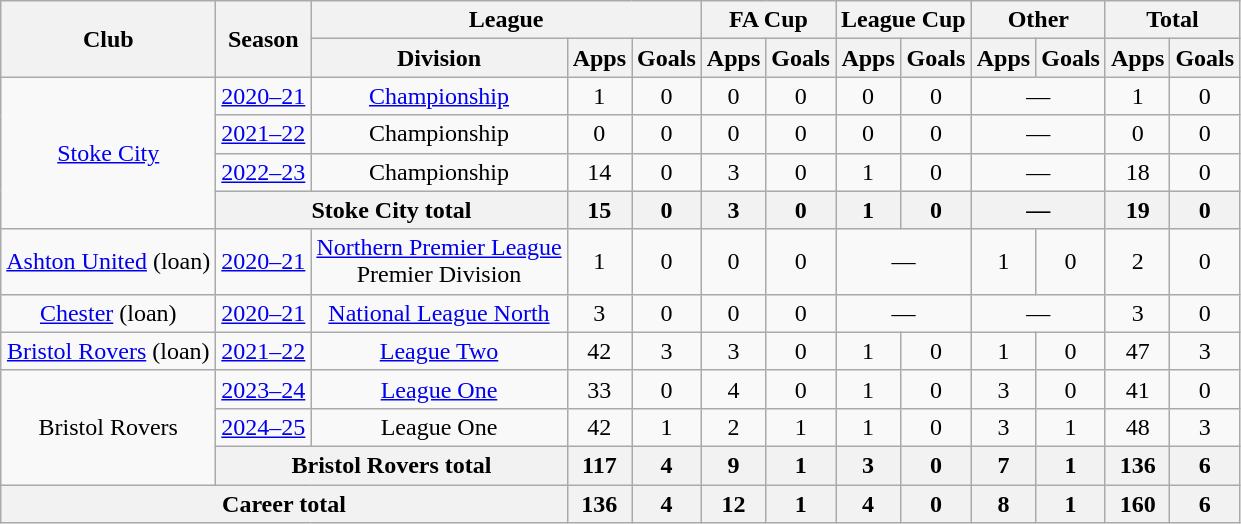<table class="wikitable" style="text-align: center;">
<tr>
<th rowspan="2">Club</th>
<th rowspan="2">Season</th>
<th colspan="3">League</th>
<th colspan="2">FA Cup</th>
<th colspan="2">League Cup</th>
<th colspan="2">Other</th>
<th colspan="2">Total</th>
</tr>
<tr>
<th>Division</th>
<th>Apps</th>
<th>Goals</th>
<th>Apps</th>
<th>Goals</th>
<th>Apps</th>
<th>Goals</th>
<th>Apps</th>
<th>Goals</th>
<th>Apps</th>
<th>Goals</th>
</tr>
<tr>
<td rowspan=4><a href='#'>Stoke City</a></td>
<td><a href='#'>2020–21</a></td>
<td><a href='#'>Championship</a></td>
<td>1</td>
<td>0</td>
<td>0</td>
<td>0</td>
<td>0</td>
<td>0</td>
<td colspan=2>—</td>
<td>1</td>
<td>0</td>
</tr>
<tr>
<td><a href='#'>2021–22</a></td>
<td>Championship</td>
<td>0</td>
<td>0</td>
<td>0</td>
<td>0</td>
<td>0</td>
<td>0</td>
<td colspan=2>—</td>
<td>0</td>
<td>0</td>
</tr>
<tr>
<td><a href='#'>2022–23</a></td>
<td>Championship</td>
<td>14</td>
<td>0</td>
<td>3</td>
<td>0</td>
<td>1</td>
<td>0</td>
<td colspan=2>—</td>
<td>18</td>
<td>0</td>
</tr>
<tr>
<th colspan="2">Stoke City total</th>
<th>15</th>
<th>0</th>
<th>3</th>
<th>0</th>
<th>1</th>
<th>0</th>
<th colspan=2>—</th>
<th>19</th>
<th>0</th>
</tr>
<tr>
<td><a href='#'>Ashton United</a> (loan)</td>
<td><a href='#'>2020–21</a></td>
<td><a href='#'>Northern Premier League</a><br>Premier Division</td>
<td>1</td>
<td>0</td>
<td>0</td>
<td>0</td>
<td colspan=2>—</td>
<td>1</td>
<td>0</td>
<td>2</td>
<td>0</td>
</tr>
<tr>
<td><a href='#'>Chester</a> (loan)</td>
<td><a href='#'>2020–21</a></td>
<td><a href='#'>National League North</a></td>
<td>3</td>
<td>0</td>
<td>0</td>
<td>0</td>
<td colspan=2>—</td>
<td colspan=2>—</td>
<td>3</td>
<td>0</td>
</tr>
<tr>
<td><a href='#'>Bristol Rovers</a> (loan)</td>
<td><a href='#'>2021–22</a></td>
<td><a href='#'>League Two</a></td>
<td>42</td>
<td>3</td>
<td>3</td>
<td>0</td>
<td>1</td>
<td>0</td>
<td>1</td>
<td>0</td>
<td>47</td>
<td>3</td>
</tr>
<tr>
<td rowspan=3>Bristol Rovers</td>
<td><a href='#'>2023–24</a></td>
<td><a href='#'>League One</a></td>
<td>33</td>
<td>0</td>
<td>4</td>
<td>0</td>
<td>1</td>
<td>0</td>
<td>3</td>
<td>0</td>
<td>41</td>
<td>0</td>
</tr>
<tr>
<td><a href='#'>2024–25</a></td>
<td>League One</td>
<td>42</td>
<td>1</td>
<td>2</td>
<td>1</td>
<td>1</td>
<td>0</td>
<td>3</td>
<td>1</td>
<td>48</td>
<td>3</td>
</tr>
<tr>
<th colspan="2">Bristol Rovers total</th>
<th>117</th>
<th>4</th>
<th>9</th>
<th>1</th>
<th>3</th>
<th>0</th>
<th>7</th>
<th>1</th>
<th>136</th>
<th>6</th>
</tr>
<tr>
<th colspan="3">Career total</th>
<th>136</th>
<th>4</th>
<th>12</th>
<th>1</th>
<th>4</th>
<th>0</th>
<th>8</th>
<th>1</th>
<th>160</th>
<th>6</th>
</tr>
</table>
